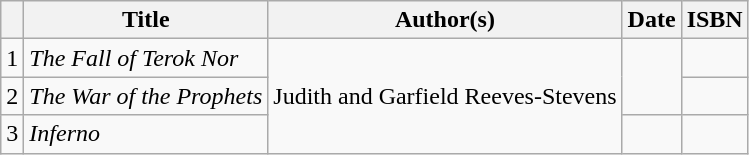<table class="wikitable">
<tr>
<th></th>
<th>Title</th>
<th>Author(s)</th>
<th>Date</th>
<th>ISBN</th>
</tr>
<tr>
<td>1</td>
<td><em>The Fall of Terok Nor</em></td>
<td rowspan="3">Judith and Garfield Reeves-Stevens</td>
<td rowspan="2"></td>
<td></td>
</tr>
<tr>
<td>2</td>
<td><em>The War of the Prophets</em></td>
<td></td>
</tr>
<tr>
<td>3</td>
<td><em>Inferno</em></td>
<td></td>
<td></td>
</tr>
</table>
